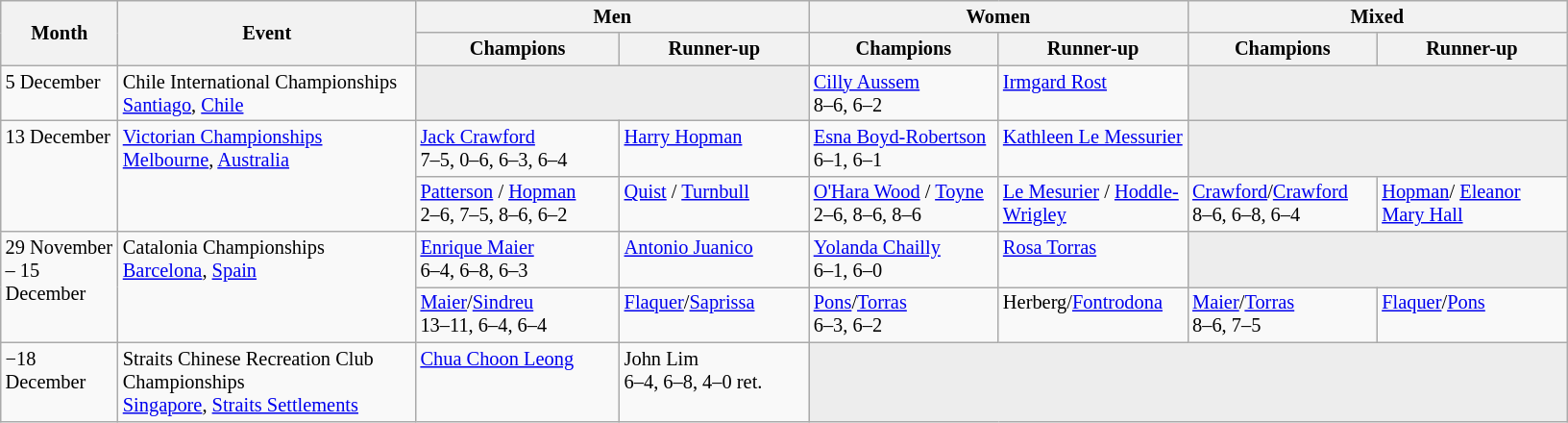<table class="wikitable" style="font-size:85%;">
<tr>
<th rowspan="2" style="width:75px;">Month</th>
<th rowspan="2" style="width:200px;">Event</th>
<th colspan="2" style="width:260px;">Men</th>
<th colspan="2" style="width:250px;">Women</th>
<th colspan="2" style="width:250px;">Mixed</th>
</tr>
<tr>
<th style="width:135px;">Champions</th>
<th style="width:125px;">Runner-up</th>
<th style="width:125px;">Champions</th>
<th style="width:125px;">Runner-up</th>
<th style="width:125px;">Champions</th>
<th style="width:125px;">Runner-up</th>
</tr>
<tr valign=top>
<td>5 December</td>
<td>Chile International Championships<br><a href='#'>Santiago</a>, <a href='#'>Chile</a></td>
<td style="background:#ededed;" colspan="2"></td>
<td> <a href='#'>Cilly Aussem</a><br>8–6, 6–2</td>
<td> <a href='#'>Irmgard Rost</a></td>
<td style="background:#ededed;" colspan="2"></td>
</tr>
<tr valign=top>
<td rowspan=2>13 December</td>
<td rowspan=2><a href='#'>Victorian Championships</a><br><a href='#'>Melbourne</a>, <a href='#'>Australia</a></td>
<td> <a href='#'>Jack Crawford</a><br>7–5, 0–6, 6–3, 6–4</td>
<td> <a href='#'>Harry Hopman</a></td>
<td> <a href='#'>Esna Boyd-Robertson</a><br>6–1, 6–1</td>
<td> <a href='#'>Kathleen Le Messurier</a></td>
<td style="background:#ededed;" colspan="2"></td>
</tr>
<tr valign=top>
<td> <a href='#'>Patterson</a> / <a href='#'>Hopman</a><br>2–6, 7–5, 8–6, 6–2</td>
<td> <a href='#'>Quist</a> / <a href='#'>Turnbull</a></td>
<td><a href='#'>O'Hara Wood</a> / <a href='#'>Toyne</a><br>2–6, 8–6, 8–6</td>
<td> <a href='#'>Le Mesurier</a> / <a href='#'>Hoddle-Wrigley</a></td>
<td> <a href='#'>Crawford</a>/<a href='#'>Crawford</a><br>8–6, 6–8, 6–4</td>
<td> <a href='#'>Hopman</a>/ <a href='#'>Eleanor Mary Hall</a></td>
</tr>
<tr valign=top>
<td rowspan=2>29 November – 15 December</td>
<td rowspan=2>Catalonia Championships<br><a href='#'>Barcelona</a>, <a href='#'>Spain</a></td>
<td> <a href='#'>Enrique Maier</a><br>6–4, 6–8, 6–3</td>
<td> <a href='#'>Antonio Juanico</a></td>
<td> <a href='#'>Yolanda Chailly</a><br>6–1, 6–0</td>
<td> <a href='#'>Rosa Torras</a></td>
<td style="background:#ededed;" colspan="2"></td>
</tr>
<tr valign=top>
<td><a href='#'>Maier</a>/<a href='#'>Sindreu</a><br>13–11, 6–4, 6–4</td>
<td><a href='#'>Flaquer</a>/<a href='#'>Saprissa</a></td>
<td><a href='#'>Pons</a>/<a href='#'>Torras</a><br>6–3, 6–2 </td>
<td>Herberg/<a href='#'>Fontrodona</a></td>
<td> <a href='#'>Maier</a>/<a href='#'>Torras</a><br>8–6, 7–5</td>
<td> <a href='#'>Flaquer</a>/<a href='#'>Pons</a></td>
</tr>
<tr valign=top>
<td>−18 December</td>
<td>Straits Chinese Recreation Club Championships<br><a href='#'>Singapore</a>, <a href='#'>Straits Settlements</a></td>
<td> <a href='#'>Chua Choon Leong</a></td>
<td>John Lim<br>6–4, 6–8, 4–0 ret.</td>
<td style="background:#ededed;" colspan="4"></td>
</tr>
</table>
